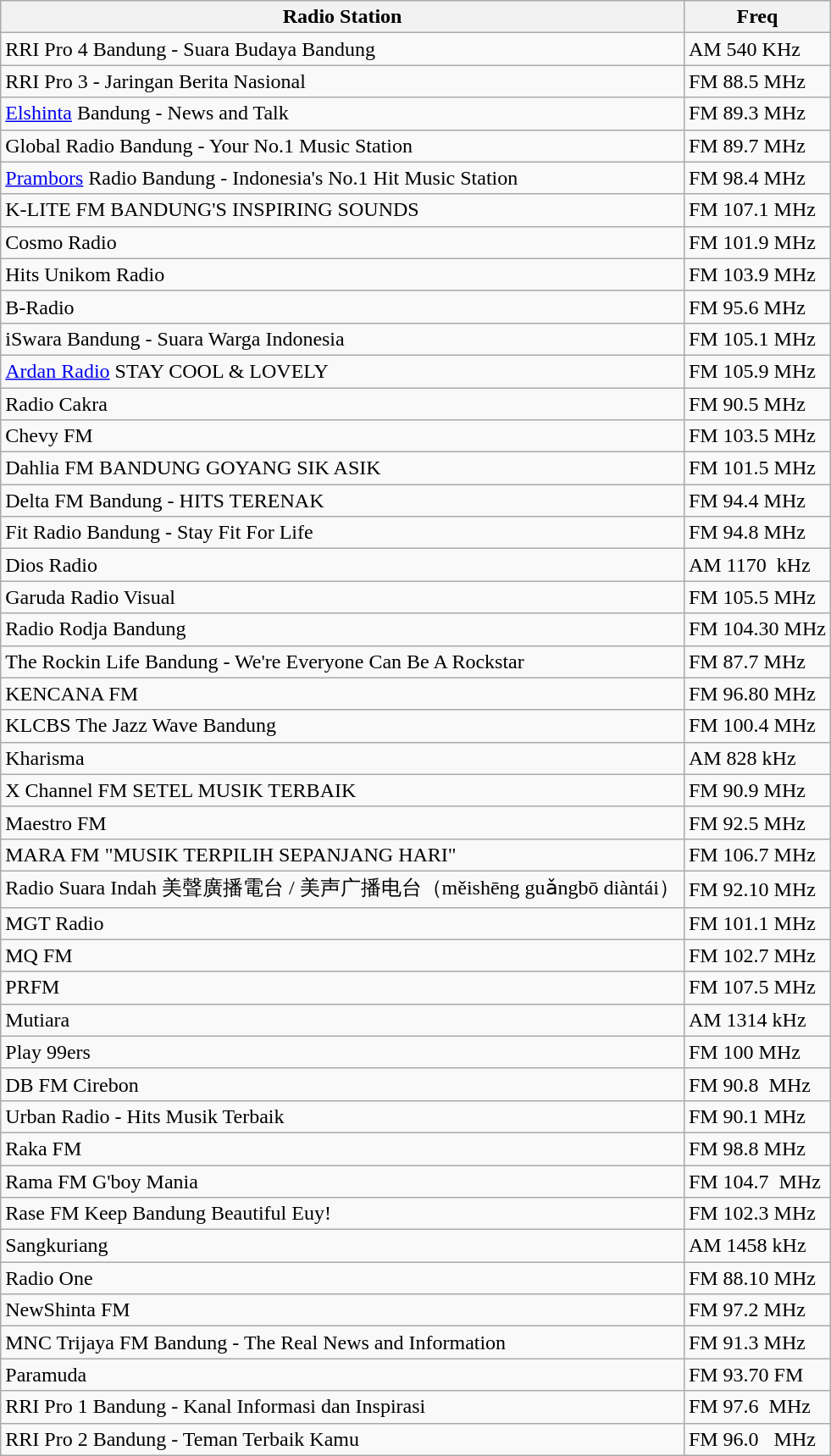<table class="wikitable sortable">
<tr>
<th>Radio Station</th>
<th>Freq</th>
</tr>
<tr>
<td>RRI Pro 4 Bandung - Suara Budaya Bandung</td>
<td>AM 540 KHz</td>
</tr>
<tr>
<td>RRI Pro 3 - Jaringan Berita Nasional</td>
<td>FM 88.5 MHz</td>
</tr>
<tr>
<td><a href='#'>Elshinta</a> Bandung - News and Talk</td>
<td>FM 89.3 MHz</td>
</tr>
<tr>
<td>Global Radio Bandung - Your No.1 Music Station</td>
<td>FM 89.7 MHz</td>
</tr>
<tr>
<td><a href='#'>Prambors</a> Radio Bandung - Indonesia's No.1 Hit Music Station</td>
<td>FM 98.4 MHz</td>
</tr>
<tr>
<td>K-LITE FM  BANDUNG'S INSPIRING SOUNDS</td>
<td>FM 107.1 MHz</td>
</tr>
<tr>
<td>Cosmo Radio</td>
<td>FM 101.9 MHz</td>
</tr>
<tr>
<td>Hits Unikom Radio </td>
<td>FM 103.9 MHz</td>
</tr>
<tr>
<td>B-Radio</td>
<td>FM 95.6 MHz</td>
</tr>
<tr>
<td>iSwara Bandung - Suara Warga Indonesia</td>
<td>FM 105.1 MHz</td>
</tr>
<tr>
<td><a href='#'>Ardan Radio</a> STAY COOL & LOVELY</td>
<td>FM 105.9 MHz</td>
</tr>
<tr>
<td>Radio Cakra </td>
<td>FM 90.5 MHz</td>
</tr>
<tr>
<td>Chevy FM</td>
<td>FM 103.5 MHz</td>
</tr>
<tr>
<td>Dahlia FM BANDUNG GOYANG SIK ASIK</td>
<td>FM 101.5 MHz</td>
</tr>
<tr>
<td>Delta FM Bandung - HITS TERENAK</td>
<td>FM 94.4 MHz</td>
</tr>
<tr>
<td>Fit Radio Bandung - Stay Fit For Life</td>
<td>FM 94.8 MHz</td>
</tr>
<tr>
<td>Dios Radio</td>
<td>AM 1170  kHz</td>
</tr>
<tr>
<td>Garuda Radio Visual</td>
<td>FM 105.5 MHz</td>
</tr>
<tr>
<td>Radio Rodja Bandung</td>
<td>FM 104.30 MHz</td>
</tr>
<tr>
<td>The Rockin Life Bandung - We're Everyone Can Be A Rockstar</td>
<td>FM 87.7 MHz</td>
</tr>
<tr>
<td>KENCANA FM </td>
<td>FM 96.80 MHz</td>
</tr>
<tr>
<td>KLCBS The Jazz Wave Bandung </td>
<td>FM 100.4 MHz</td>
</tr>
<tr>
<td>Kharisma</td>
<td>AM 828 kHz</td>
</tr>
<tr>
<td>X Channel FM SETEL MUSIK TERBAIK</td>
<td>FM 90.9 MHz</td>
</tr>
<tr>
<td>Maestro FM</td>
<td>FM 92.5 MHz</td>
</tr>
<tr>
<td>MARA FM "MUSIK TERPILIH SEPANJANG HARI"</td>
<td>FM 106.7 MHz</td>
</tr>
<tr>
<td>Radio Suara Indah 美聲廣播電台 / 美声广播电台（měishēng guǎngbō diàntái）</td>
<td>FM 92.10 MHz</td>
</tr>
<tr>
<td>MGT Radio</td>
<td>FM 101.1 MHz</td>
</tr>
<tr>
<td>MQ FM</td>
<td>FM 102.7 MHz</td>
</tr>
<tr>
<td>PRFM </td>
<td>FM 107.5 MHz</td>
</tr>
<tr>
<td>Mutiara</td>
<td>AM 1314 kHz</td>
</tr>
<tr>
<td>Play 99ers</td>
<td>FM 100 MHz</td>
</tr>
<tr>
<td>DB FM Cirebon</td>
<td>FM 90.8  MHz</td>
</tr>
<tr>
<td>Urban Radio - Hits Musik Terbaik</td>
<td>FM 90.1 MHz</td>
</tr>
<tr>
<td>Raka FM</td>
<td>FM 98.8 MHz</td>
</tr>
<tr>
<td>Rama FM G'boy Mania</td>
<td>FM 104.7  MHz</td>
</tr>
<tr>
<td>Rase FM Keep Bandung Beautiful Euy!</td>
<td>FM 102.3 MHz</td>
</tr>
<tr>
<td>Sangkuriang</td>
<td>AM 1458 kHz</td>
</tr>
<tr>
<td>Radio One</td>
<td>FM 88.10 MHz</td>
</tr>
<tr>
<td>NewShinta FM</td>
<td>FM 97.2 MHz</td>
</tr>
<tr>
<td>MNC Trijaya FM Bandung - The Real News and Information</td>
<td>FM 91.3 MHz</td>
</tr>
<tr>
<td>Paramuda</td>
<td>FM 93.70 FM</td>
</tr>
<tr>
<td>RRI Pro 1 Bandung - Kanal Informasi dan Inspirasi</td>
<td>FM 97.6  MHz</td>
</tr>
<tr>
<td>RRI Pro 2 Bandung - Teman Terbaik Kamu</td>
<td>FM 96.0   MHz</td>
</tr>
</table>
